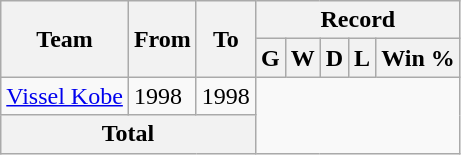<table class="wikitable" style="text-align: center">
<tr>
<th rowspan="2">Team</th>
<th rowspan="2">From</th>
<th rowspan="2">To</th>
<th colspan="5">Record</th>
</tr>
<tr>
<th>G</th>
<th>W</th>
<th>D</th>
<th>L</th>
<th>Win %</th>
</tr>
<tr>
<td align="left"><a href='#'>Vissel Kobe</a></td>
<td align="left">1998</td>
<td align="left">1998<br></td>
</tr>
<tr>
<th colspan="3">Total<br></th>
</tr>
</table>
